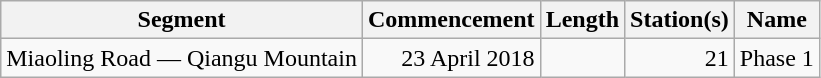<table class="wikitable" style="border-collapse: collapse; text-align: right;">
<tr>
<th>Segment</th>
<th>Commencement</th>
<th>Length</th>
<th>Station(s)</th>
<th>Name</th>
</tr>
<tr>
<td style="text-align: left;">Miaoling Road — Qiangu Mountain</td>
<td>23 April 2018</td>
<td></td>
<td>21</td>
<td style="text-align: left;">Phase 1</td>
</tr>
</table>
